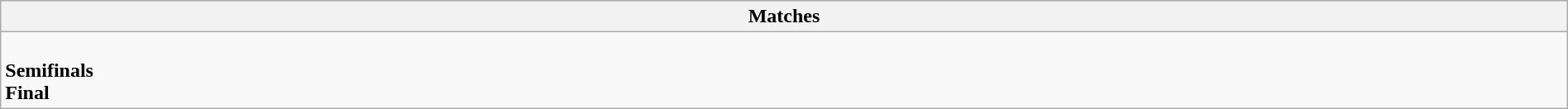<table class="wikitable collapsible collapsed" style="width:100%;">
<tr>
<th>Matches</th>
</tr>
<tr>
<td><br><strong>Semifinals</strong>

<br><strong>Final</strong>
</td>
</tr>
</table>
